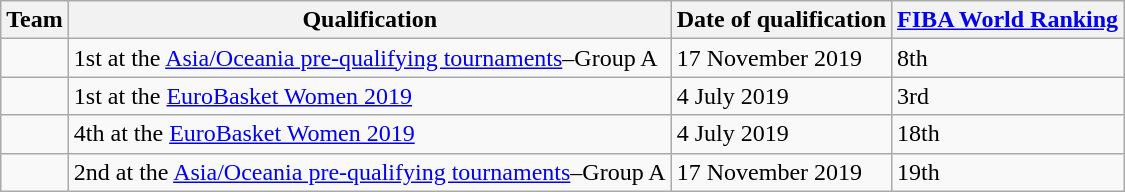<table class="wikitable sortable">
<tr>
<th>Team</th>
<th>Qualification</th>
<th>Date of qualification</th>
<th><a href='#'>FIBA World Ranking</a></th>
</tr>
<tr>
<td></td>
<td>1st at the <a href='#'>Asia/Oceania pre-qualifying tournaments</a>–Group A</td>
<td>17 November 2019</td>
<td>8th</td>
</tr>
<tr>
<td></td>
<td>1st at the <a href='#'>EuroBasket Women 2019</a></td>
<td>4 July 2019</td>
<td>3rd</td>
</tr>
<tr>
<td></td>
<td>4th at the <a href='#'>EuroBasket Women 2019</a></td>
<td>4 July 2019</td>
<td>18th</td>
</tr>
<tr>
<td></td>
<td>2nd at the <a href='#'>Asia/Oceania pre-qualifying tournaments</a>–Group A</td>
<td>17 November 2019</td>
<td>19th</td>
</tr>
</table>
